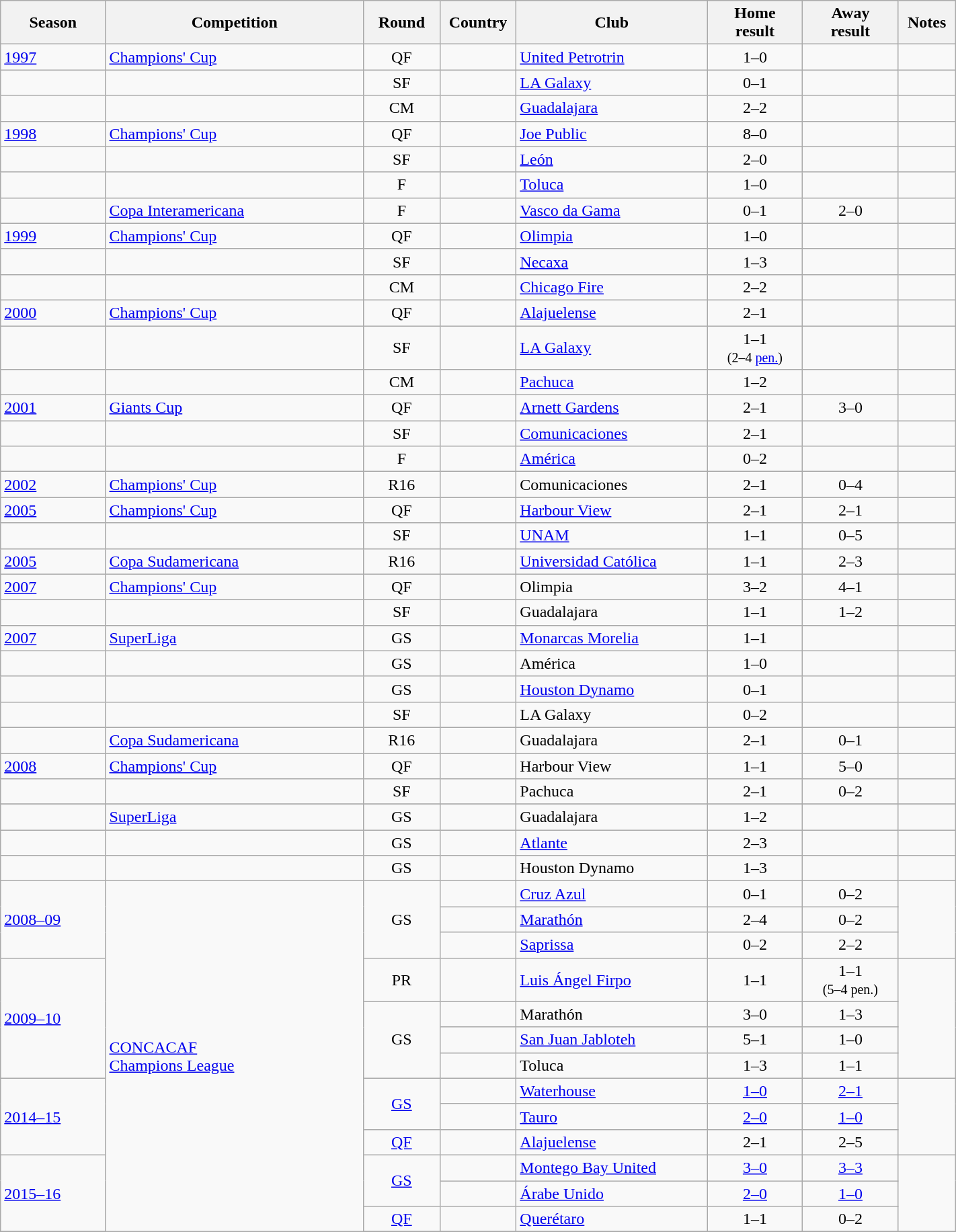<table class="wikitable" width=75%>
<tr>
<th width=11%>Season</th>
<th width=27%>Competition</th>
<th width=8%>Round</th>
<th width=8%>Country</th>
<th width=20%>Club</th>
<th width=10%>Home<br>result</th>
<th width=10%>Away<br>result</th>
<th width=8%>Notes</th>
</tr>
<tr>
<td><a href='#'>1997</a></td>
<td><a href='#'>Champions' Cup</a></td>
<td align=center>QF</td>
<td align=center></td>
<td><a href='#'>United Petrotrin</a></td>
<td align=center>1–0</td>
<td align=center></td>
<td align=center></td>
</tr>
<tr>
<td></td>
<td></td>
<td align=center>SF</td>
<td align=center></td>
<td><a href='#'>LA Galaxy</a></td>
<td align=center>0–1</td>
<td align=center></td>
<td align=center></td>
</tr>
<tr>
<td></td>
<td></td>
<td align=center>CM</td>
<td align=center></td>
<td><a href='#'>Guadalajara</a></td>
<td align=center>2–2</td>
<td align=center></td>
<td align=center></td>
</tr>
<tr>
<td><a href='#'>1998</a></td>
<td><a href='#'>Champions' Cup</a></td>
<td align=center>QF</td>
<td align=center></td>
<td><a href='#'>Joe Public</a></td>
<td align=center>8–0</td>
<td align=center></td>
<td align=center></td>
</tr>
<tr>
<td></td>
<td></td>
<td align=center>SF</td>
<td align=center></td>
<td><a href='#'>León</a></td>
<td align=center>2–0</td>
<td align=center></td>
<td align=center></td>
</tr>
<tr>
<td></td>
<td></td>
<td align=center>F</td>
<td align=center></td>
<td><a href='#'>Toluca</a></td>
<td align=center>1–0</td>
<td align=center></td>
<td align=center></td>
</tr>
<tr>
<td></td>
<td><a href='#'>Copa Interamericana</a></td>
<td align=center>F</td>
<td align=center></td>
<td><a href='#'>Vasco da Gama</a></td>
<td align=center>0–1</td>
<td align=center>2–0</td>
<td align=center></td>
</tr>
<tr>
<td><a href='#'>1999</a></td>
<td><a href='#'>Champions' Cup</a></td>
<td align=center>QF</td>
<td align=center></td>
<td><a href='#'>Olimpia</a></td>
<td align=center>1–0</td>
<td align=center></td>
<td align=center></td>
</tr>
<tr>
<td></td>
<td></td>
<td align=center>SF</td>
<td align=center></td>
<td><a href='#'>Necaxa</a></td>
<td align=center>1–3</td>
<td align=center></td>
<td align=center></td>
</tr>
<tr>
<td></td>
<td></td>
<td align=center>CM</td>
<td align=center></td>
<td><a href='#'>Chicago Fire</a></td>
<td align=center>2–2</td>
<td align=center></td>
<td align=center></td>
</tr>
<tr>
<td><a href='#'>2000</a></td>
<td><a href='#'>Champions' Cup</a></td>
<td align=center>QF</td>
<td align=center></td>
<td><a href='#'>Alajuelense</a></td>
<td align=center>2–1</td>
<td align=center></td>
<td align=center></td>
</tr>
<tr>
<td></td>
<td></td>
<td align=center>SF</td>
<td align=center></td>
<td><a href='#'>LA Galaxy</a></td>
<td align=center>1–1<br><small>(2–4 <a href='#'>pen.</a>)</small></td>
<td align=center></td>
<td align=center></td>
</tr>
<tr>
<td></td>
<td></td>
<td align=center>CM</td>
<td align=center></td>
<td><a href='#'>Pachuca</a></td>
<td align=center>1–2</td>
<td align=center></td>
<td align=center></td>
</tr>
<tr>
<td><a href='#'>2001</a></td>
<td><a href='#'>Giants Cup</a></td>
<td align=center>QF</td>
<td align=center></td>
<td><a href='#'>Arnett Gardens</a></td>
<td align=center>2–1</td>
<td align=center>3–0</td>
<td align=center></td>
</tr>
<tr>
<td></td>
<td></td>
<td align=center>SF</td>
<td align=center></td>
<td><a href='#'>Comunicaciones</a></td>
<td align=center>2–1</td>
<td align=center></td>
<td align=center></td>
</tr>
<tr>
<td></td>
<td></td>
<td align=center>F</td>
<td align=center></td>
<td><a href='#'>América</a></td>
<td align=center>0–2</td>
<td align=center></td>
<td align=center></td>
</tr>
<tr>
<td><a href='#'>2002</a></td>
<td><a href='#'>Champions' Cup</a></td>
<td align=center>R16</td>
<td align=center></td>
<td>Comunicaciones</td>
<td align=center>2–1</td>
<td align=center>0–4</td>
<td align=center></td>
</tr>
<tr>
<td><a href='#'>2005</a></td>
<td><a href='#'>Champions' Cup</a></td>
<td align=center>QF</td>
<td align=center></td>
<td><a href='#'>Harbour View</a></td>
<td align=center>2–1</td>
<td align=center>2–1</td>
<td align=center></td>
</tr>
<tr>
<td></td>
<td></td>
<td align=center>SF</td>
<td align=center></td>
<td><a href='#'>UNAM</a></td>
<td align=center>1–1</td>
<td align=center>0–5</td>
<td align=center></td>
</tr>
<tr>
<td><a href='#'>2005</a></td>
<td><a href='#'>Copa Sudamericana</a></td>
<td align=center>R16</td>
<td align=center></td>
<td><a href='#'>Universidad Católica</a></td>
<td align=center>1–1</td>
<td align=center>2–3</td>
<td align=center></td>
</tr>
<tr>
<td><a href='#'>2007</a></td>
<td><a href='#'>Champions' Cup</a></td>
<td align=center>QF</td>
<td align=center></td>
<td>Olimpia</td>
<td align=center>3–2</td>
<td align=center>4–1</td>
<td align=center></td>
</tr>
<tr>
<td></td>
<td></td>
<td align=center>SF</td>
<td align=center></td>
<td>Guadalajara</td>
<td align=center>1–1</td>
<td align=center>1–2</td>
<td align=center></td>
</tr>
<tr>
<td><a href='#'>2007</a></td>
<td><a href='#'>SuperLiga</a></td>
<td align=center>GS</td>
<td align=center></td>
<td><a href='#'>Monarcas Morelia</a></td>
<td align=center>1–1</td>
<td align=center></td>
<td align=center></td>
</tr>
<tr>
<td></td>
<td></td>
<td align=center>GS</td>
<td align=center></td>
<td>América</td>
<td align=center>1–0</td>
<td align=center></td>
<td></td>
</tr>
<tr>
<td></td>
<td></td>
<td align=center>GS</td>
<td align=center></td>
<td><a href='#'>Houston Dynamo</a></td>
<td align=center>0–1</td>
<td align=center></td>
<td></td>
</tr>
<tr>
<td></td>
<td></td>
<td align=center>SF</td>
<td align=center></td>
<td>LA Galaxy</td>
<td align=center>0–2</td>
<td align=center></td>
<td></td>
</tr>
<tr>
<td></td>
<td><a href='#'>Copa Sudamericana</a></td>
<td align=center>R16</td>
<td align=center></td>
<td>Guadalajara</td>
<td align=center>2–1</td>
<td align=center>0–1</td>
<td align=center></td>
</tr>
<tr>
<td><a href='#'>2008</a></td>
<td><a href='#'>Champions' Cup</a></td>
<td align=center>QF</td>
<td align=center></td>
<td>Harbour View</td>
<td align=center>1–1</td>
<td align=center>5–0</td>
<td align=center></td>
</tr>
<tr>
<td></td>
<td></td>
<td align=center>SF</td>
<td align=center></td>
<td>Pachuca</td>
<td align=center>2–1</td>
<td align=center>0–2</td>
<td></td>
</tr>
<tr>
</tr>
<tr>
<td></td>
<td><a href='#'>SuperLiga</a></td>
<td align=center>GS</td>
<td align=center></td>
<td>Guadalajara</td>
<td align=center>1–2</td>
<td align=center></td>
<td align=center></td>
</tr>
<tr>
<td></td>
<td></td>
<td align=center>GS</td>
<td align=center></td>
<td><a href='#'>Atlante</a></td>
<td align=center>2–3</td>
<td align=center></td>
<td></td>
</tr>
<tr>
<td></td>
<td></td>
<td align=center>GS</td>
<td align=center></td>
<td>Houston Dynamo</td>
<td align=center>1–3</td>
<td align=center></td>
<td></td>
</tr>
<tr>
<td rowspan="3"><a href='#'>2008–09</a></td>
<td rowspan="14"><a href='#'>CONCACAF <br> Champions League</a></td>
<td align=center rowspan="3">GS</td>
<td align=center></td>
<td><a href='#'>Cruz Azul</a></td>
<td align=center>0–1</td>
<td align=center>0–2</td>
<td rowspan="3" align=center></td>
</tr>
<tr>
<td align=center></td>
<td><a href='#'>Marathón</a></td>
<td align=center>2–4</td>
<td align=center>0–2</td>
</tr>
<tr>
<td align=center></td>
<td><a href='#'>Saprissa</a></td>
<td align=center>0–2</td>
<td align=center>2–2</td>
</tr>
<tr>
<td rowspan="4"><a href='#'>2009–10</a></td>
<td align=center>PR</td>
<td align=center></td>
<td><a href='#'>Luis Ángel Firpo</a></td>
<td align=center>1–1</td>
<td align=center>1–1<br><small>(5–4 pen.)</small></td>
<td rowspan="4" align=center></td>
</tr>
<tr>
<td rowspan="3" align=center>GS</td>
<td align=center></td>
<td>Marathón</td>
<td align=center>3–0</td>
<td align=center>1–3</td>
</tr>
<tr>
<td align=center></td>
<td><a href='#'>San Juan Jabloteh</a></td>
<td align=center>5–1</td>
<td align=center>1–0</td>
</tr>
<tr>
<td align=center></td>
<td>Toluca</td>
<td align=center>1–3</td>
<td align=center>1–1</td>
</tr>
<tr>
<td rowspan="3"><a href='#'>2014–15</a></td>
<td rowspan="2" align=center><a href='#'>GS</a></td>
<td align=center></td>
<td><a href='#'>Waterhouse</a></td>
<td align=center><a href='#'>1–0</a></td>
<td align=center><a href='#'>2–1</a></td>
<td rowspan="3" align=center></td>
</tr>
<tr>
<td align=center></td>
<td><a href='#'>Tauro</a></td>
<td align=center><a href='#'>2–0</a></td>
<td align=center><a href='#'>1–0</a></td>
</tr>
<tr>
<td align=center><a href='#'>QF</a></td>
<td align=center></td>
<td><a href='#'>Alajuelense</a></td>
<td align=center>2–1</td>
<td align=center>2–5</td>
</tr>
<tr>
<td rowspan="3"><a href='#'>2015–16</a></td>
<td rowspan="2" align=center><a href='#'>GS</a></td>
<td align=center></td>
<td><a href='#'>Montego Bay United</a></td>
<td align=center><a href='#'>3–0</a></td>
<td align=center><a href='#'>3–3</a></td>
<td rowspan="3" align=center></td>
</tr>
<tr>
<td align=center></td>
<td><a href='#'>Árabe Unido</a></td>
<td align=center><a href='#'>2–0</a></td>
<td align=center><a href='#'>1–0</a></td>
</tr>
<tr>
<td align=center><a href='#'>QF</a></td>
<td align=center></td>
<td><a href='#'>Querétaro</a></td>
<td align=center>1–1</td>
<td align=center>0–2</td>
</tr>
<tr>
</tr>
</table>
